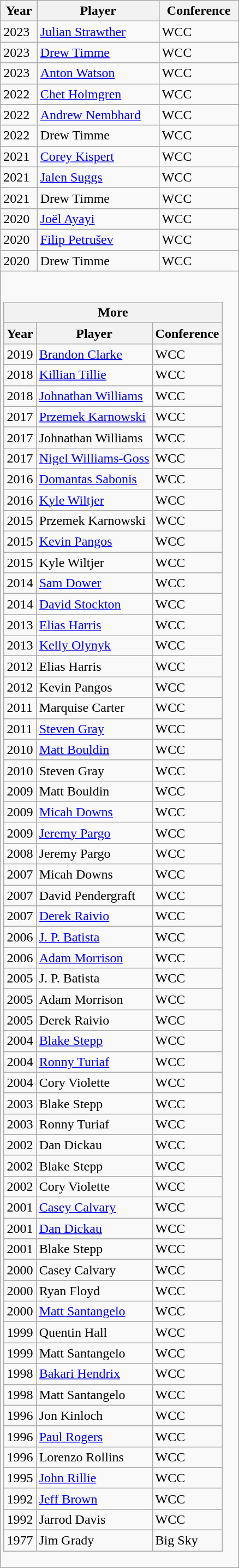<table class="wikitable outercollapse">
<tr>
<th>Year</th>
<th>Player</th>
<th>Conference</th>
</tr>
<tr>
<td>2023</td>
<td><a href='#'>Julian Strawther</a></td>
<td>WCC</td>
</tr>
<tr>
<td>2023</td>
<td><a href='#'>Drew Timme</a></td>
<td>WCC</td>
</tr>
<tr>
<td>2023</td>
<td><a href='#'>Anton Watson</a></td>
<td>WCC</td>
</tr>
<tr>
<td>2022</td>
<td><a href='#'>Chet Holmgren</a></td>
<td>WCC</td>
</tr>
<tr>
<td>2022</td>
<td><a href='#'>Andrew Nembhard</a></td>
<td>WCC</td>
</tr>
<tr>
<td>2022</td>
<td>Drew Timme</td>
<td>WCC</td>
</tr>
<tr>
<td>2021</td>
<td><a href='#'>Corey Kispert</a></td>
<td>WCC</td>
</tr>
<tr>
<td>2021</td>
<td><a href='#'>Jalen Suggs</a></td>
<td>WCC</td>
</tr>
<tr>
<td>2021</td>
<td>Drew Timme</td>
<td>WCC</td>
</tr>
<tr>
<td>2020</td>
<td><a href='#'>Joël Ayayi</a></td>
<td>WCC</td>
</tr>
<tr>
<td>2020</td>
<td><a href='#'>Filip Petrušev</a></td>
<td>WCC</td>
</tr>
<tr>
<td>2020</td>
<td>Drew Timme</td>
<td>WCC</td>
</tr>
<tr>
<td colspan="3"><br><table class="wikitable collapsible innercollapse">
<tr>
<th colspan="3">More</th>
</tr>
<tr>
<th>Year</th>
<th>Player</th>
<th>Conference</th>
</tr>
<tr>
<td>2019</td>
<td><a href='#'>Brandon Clarke</a></td>
<td>WCC</td>
</tr>
<tr>
<td>2018</td>
<td><a href='#'>Killian Tillie</a></td>
<td>WCC</td>
</tr>
<tr>
<td>2018</td>
<td><a href='#'>Johnathan Williams</a></td>
<td>WCC</td>
</tr>
<tr>
<td>2017</td>
<td><a href='#'>Przemek Karnowski</a></td>
<td>WCC</td>
</tr>
<tr>
<td>2017</td>
<td>Johnathan Williams</td>
<td>WCC</td>
</tr>
<tr>
<td>2017</td>
<td><a href='#'>Nigel Williams-Goss</a></td>
<td>WCC</td>
</tr>
<tr>
<td>2016</td>
<td><a href='#'>Domantas Sabonis</a></td>
<td>WCC</td>
</tr>
<tr>
<td>2016</td>
<td><a href='#'>Kyle Wiltjer</a></td>
<td>WCC</td>
</tr>
<tr>
<td>2015</td>
<td>Przemek Karnowski</td>
<td>WCC</td>
</tr>
<tr>
<td>2015</td>
<td><a href='#'>Kevin Pangos</a></td>
<td>WCC</td>
</tr>
<tr>
<td>2015</td>
<td>Kyle Wiltjer</td>
<td>WCC</td>
</tr>
<tr>
<td>2014</td>
<td><a href='#'>Sam Dower</a></td>
<td>WCC</td>
</tr>
<tr>
<td>2014</td>
<td><a href='#'>David Stockton</a></td>
<td>WCC</td>
</tr>
<tr>
<td>2013</td>
<td><a href='#'>Elias Harris</a></td>
<td>WCC</td>
</tr>
<tr>
<td>2013</td>
<td><a href='#'>Kelly Olynyk</a></td>
<td>WCC</td>
</tr>
<tr>
<td>2012</td>
<td>Elias Harris</td>
<td>WCC</td>
</tr>
<tr>
<td>2012</td>
<td>Kevin Pangos</td>
<td>WCC</td>
</tr>
<tr>
<td>2011</td>
<td>Marquise Carter</td>
<td>WCC</td>
</tr>
<tr>
<td>2011</td>
<td><a href='#'>Steven Gray</a></td>
<td>WCC</td>
</tr>
<tr>
<td>2010</td>
<td><a href='#'>Matt Bouldin</a></td>
<td>WCC</td>
</tr>
<tr>
<td>2010</td>
<td>Steven Gray</td>
<td>WCC</td>
</tr>
<tr>
<td>2009</td>
<td>Matt Bouldin</td>
<td>WCC</td>
</tr>
<tr>
<td>2009</td>
<td><a href='#'>Micah Downs</a></td>
<td>WCC</td>
</tr>
<tr>
<td>2009</td>
<td><a href='#'>Jeremy Pargo</a></td>
<td>WCC</td>
</tr>
<tr>
<td>2008</td>
<td>Jeremy Pargo</td>
<td>WCC</td>
</tr>
<tr>
<td>2007</td>
<td>Micah Downs</td>
<td>WCC</td>
</tr>
<tr>
<td>2007</td>
<td>David Pendergraft</td>
<td>WCC</td>
</tr>
<tr>
<td>2007</td>
<td><a href='#'>Derek Raivio</a></td>
<td>WCC</td>
</tr>
<tr>
<td>2006</td>
<td><a href='#'>J. P. Batista</a></td>
<td>WCC</td>
</tr>
<tr>
<td>2006</td>
<td><a href='#'>Adam Morrison</a></td>
<td>WCC</td>
</tr>
<tr>
<td>2005</td>
<td>J. P. Batista</td>
<td>WCC</td>
</tr>
<tr>
<td>2005</td>
<td>Adam Morrison</td>
<td>WCC</td>
</tr>
<tr>
<td>2005</td>
<td>Derek Raivio</td>
<td>WCC</td>
</tr>
<tr>
<td>2004</td>
<td><a href='#'>Blake Stepp</a></td>
<td>WCC</td>
</tr>
<tr>
<td>2004</td>
<td><a href='#'>Ronny Turiaf</a></td>
<td>WCC</td>
</tr>
<tr>
<td>2004</td>
<td>Cory Violette</td>
<td>WCC</td>
</tr>
<tr>
<td>2003</td>
<td>Blake Stepp</td>
<td>WCC</td>
</tr>
<tr>
<td>2003</td>
<td>Ronny Turiaf</td>
<td>WCC</td>
</tr>
<tr>
<td>2002</td>
<td>Dan Dickau</td>
<td>WCC</td>
</tr>
<tr>
<td>2002</td>
<td>Blake Stepp</td>
<td>WCC</td>
</tr>
<tr>
<td>2002</td>
<td>Cory Violette</td>
<td>WCC</td>
</tr>
<tr>
<td>2001</td>
<td><a href='#'>Casey Calvary</a></td>
<td>WCC</td>
</tr>
<tr>
<td>2001</td>
<td><a href='#'>Dan Dickau</a></td>
<td>WCC</td>
</tr>
<tr>
<td>2001</td>
<td>Blake Stepp</td>
<td>WCC</td>
</tr>
<tr>
<td>2000</td>
<td>Casey Calvary</td>
<td>WCC</td>
</tr>
<tr>
<td>2000</td>
<td>Ryan Floyd</td>
<td>WCC</td>
</tr>
<tr>
<td>2000</td>
<td><a href='#'>Matt Santangelo</a></td>
<td>WCC</td>
</tr>
<tr>
<td>1999</td>
<td>Quentin Hall</td>
<td>WCC</td>
</tr>
<tr>
<td>1999</td>
<td>Matt Santangelo</td>
<td>WCC</td>
</tr>
<tr>
<td>1998</td>
<td><a href='#'>Bakari Hendrix</a></td>
<td>WCC</td>
</tr>
<tr>
<td>1998</td>
<td>Matt Santangelo</td>
<td>WCC</td>
</tr>
<tr>
<td>1996</td>
<td>Jon Kinloch</td>
<td>WCC</td>
</tr>
<tr>
<td>1996</td>
<td><a href='#'>Paul Rogers</a></td>
<td>WCC</td>
</tr>
<tr>
<td>1996</td>
<td>Lorenzo Rollins</td>
<td>WCC</td>
</tr>
<tr>
<td>1995</td>
<td><a href='#'>John Rillie</a></td>
<td>WCC</td>
</tr>
<tr>
<td>1992</td>
<td><a href='#'>Jeff Brown</a></td>
<td>WCC</td>
</tr>
<tr>
<td>1992</td>
<td>Jarrod Davis</td>
<td>WCC</td>
</tr>
<tr>
<td>1977</td>
<td>Jim Grady</td>
<td>Big Sky</td>
</tr>
</table>
</td>
</tr>
</table>
